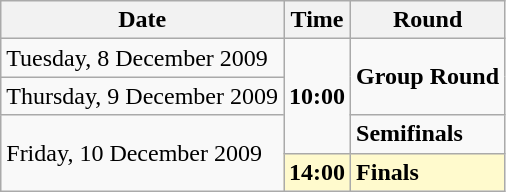<table class="wikitable">
<tr>
<th>Date</th>
<th>Time</th>
<th>Round</th>
</tr>
<tr>
<td>Tuesday, 8 December 2009</td>
<td rowspan="3"><strong>10:00</strong></td>
<td rowspan="2"><strong>Group Round</strong></td>
</tr>
<tr>
<td>Thursday, 9 December 2009</td>
</tr>
<tr>
<td rowspan="2">Friday, 10 December 2009</td>
<td><strong>Semifinals</strong></td>
</tr>
<tr style="background:lemonchiffon;">
<td><strong>14:00</strong></td>
<td><strong>Finals</strong></td>
</tr>
</table>
